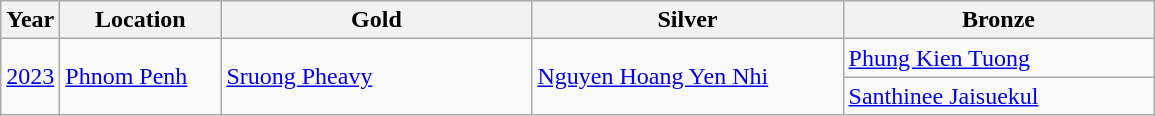<table class="wikitable">
<tr>
<th>Year</th>
<th width="100">Location</th>
<th width="200">Gold</th>
<th width="200">Silver</th>
<th width="200">Bronze</th>
</tr>
<tr>
<td rowspan=2><a href='#'>2023</a></td>
<td rowspan=2> <a href='#'>Phnom Penh</a></td>
<td rowspan=2> <a href='#'>Sruong Pheavy</a></td>
<td rowspan=2> <a href='#'>Nguyen Hoang Yen Nhi</a></td>
<td> <a href='#'>Phung Kien Tuong</a></td>
</tr>
<tr>
<td> <a href='#'>Santhinee Jaisuekul</a></td>
</tr>
</table>
